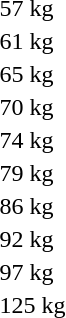<table>
<tr>
<td rowspan=2>57 kg<br></td>
<td rowspan=2></td>
<td rowspan=2></td>
<td></td>
</tr>
<tr>
<td></td>
</tr>
<tr>
<td rowspan=2>61 kg<br></td>
<td rowspan=2></td>
<td rowspan=2></td>
<td></td>
</tr>
<tr>
<td></td>
</tr>
<tr>
<td rowspan=2>65 kg<br></td>
<td rowspan=2></td>
<td rowspan=2></td>
<td></td>
</tr>
<tr>
<td></td>
</tr>
<tr>
<td rowspan=2>70 kg<br></td>
<td rowspan=2></td>
<td rowspan=2></td>
<td></td>
</tr>
<tr>
<td></td>
</tr>
<tr>
<td rowspan=2>74 kg<br></td>
<td rowspan=2></td>
<td rowspan=2></td>
<td></td>
</tr>
<tr>
<td></td>
</tr>
<tr>
<td rowspan=2>79 kg<br></td>
<td rowspan=2></td>
<td rowspan=2></td>
<td></td>
</tr>
<tr>
<td></td>
</tr>
<tr>
<td rowspan=2>86 kg<br></td>
<td rowspan=2></td>
<td rowspan=2></td>
<td></td>
</tr>
<tr>
<td></td>
</tr>
<tr>
<td rowspan=2>92 kg<br></td>
<td rowspan=2></td>
<td rowspan=2></td>
<td></td>
</tr>
<tr>
<td></td>
</tr>
<tr>
<td rowspan=2>97 kg<br></td>
<td rowspan=2></td>
<td rowspan=2></td>
<td></td>
</tr>
<tr>
<td></td>
</tr>
<tr>
<td rowspan=2>125 kg<br></td>
<td rowspan=2></td>
<td rowspan=2></td>
<td></td>
</tr>
<tr>
<td></td>
</tr>
</table>
